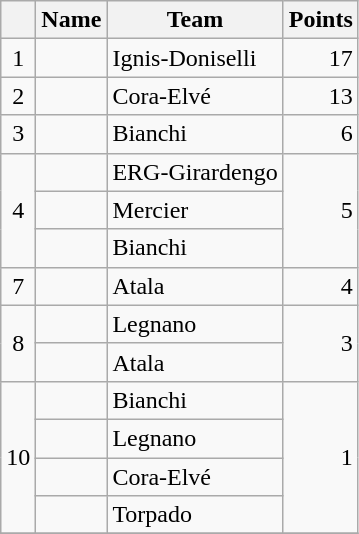<table class="wikitable">
<tr>
<th></th>
<th>Name</th>
<th>Team</th>
<th>Points</th>
</tr>
<tr>
<td style="text-align:center">1</td>
<td></td>
<td>Ignis-Doniselli</td>
<td align="right">17</td>
</tr>
<tr>
<td style="text-align:center">2</td>
<td></td>
<td>Cora-Elvé</td>
<td align="right">13</td>
</tr>
<tr>
<td style="text-align:center">3</td>
<td></td>
<td>Bianchi</td>
<td align="right">6</td>
</tr>
<tr>
<td style="text-align:center" rowspan="3">4</td>
<td></td>
<td>ERG-Girardengo</td>
<td align="right" rowspan="3">5</td>
</tr>
<tr>
<td></td>
<td>Mercier</td>
</tr>
<tr>
<td></td>
<td>Bianchi</td>
</tr>
<tr>
<td style="text-align:center">7</td>
<td></td>
<td>Atala</td>
<td align="right">4</td>
</tr>
<tr>
<td style="text-align:center" rowspan="2">8</td>
<td></td>
<td>Legnano</td>
<td align="right" rowspan="2">3</td>
</tr>
<tr>
<td></td>
<td>Atala</td>
</tr>
<tr>
<td style="text-align:center" rowspan="4">10</td>
<td></td>
<td>Bianchi</td>
<td align="right" rowspan="4">1</td>
</tr>
<tr>
<td></td>
<td>Legnano</td>
</tr>
<tr>
<td></td>
<td>Cora-Elvé</td>
</tr>
<tr>
<td></td>
<td>Torpado</td>
</tr>
<tr>
</tr>
</table>
